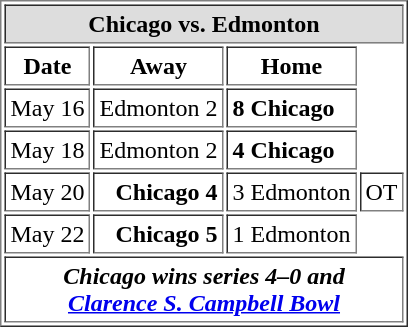<table cellpadding="3" border="1">
<tr>
<th bgcolor="#DDDDDD" colspan="4">Chicago vs. Edmonton</th>
</tr>
<tr>
<th>Date</th>
<th>Away</th>
<th>Home</th>
</tr>
<tr>
<td>May 16</td>
<td align="right">Edmonton 2</td>
<td><strong>8 Chicago</strong></td>
</tr>
<tr>
<td>May 18</td>
<td align="right">Edmonton 2</td>
<td><strong>4 Chicago</strong></td>
</tr>
<tr>
<td>May 20</td>
<td align="right"><strong>Chicago 4</strong></td>
<td>3 Edmonton</td>
<td>OT</td>
</tr>
<tr>
<td>May 22</td>
<td align="right"><strong>Chicago 5</strong></td>
<td>1 Edmonton</td>
</tr>
<tr>
<td align="center" colspan="4"><strong><em>Chicago wins series 4–0 and<br> <a href='#'>Clarence S. Campbell Bowl</a></em></strong></td>
</tr>
</table>
